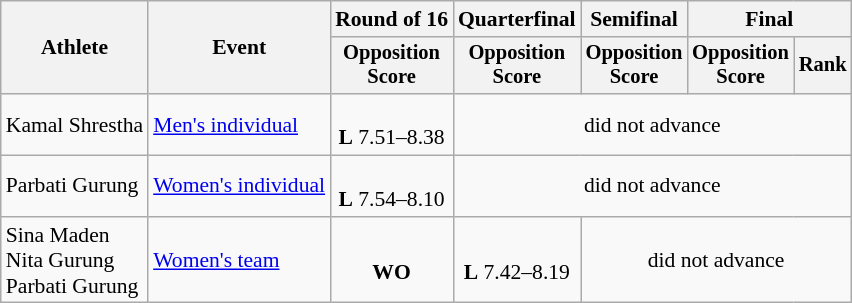<table class=wikitable style=font-size:90%;text-align:center>
<tr>
<th rowspan=2>Athlete</th>
<th rowspan=2>Event</th>
<th>Round of 16</th>
<th>Quarterfinal</th>
<th>Semifinal</th>
<th colspan=2>Final</th>
</tr>
<tr style=font-size:95%>
<th>Opposition<br>Score</th>
<th>Opposition<br>Score</th>
<th>Opposition<br>Score</th>
<th>Opposition<br>Score</th>
<th>Rank</th>
</tr>
<tr>
<td align=left>Kamal Shrestha</td>
<td align=left><a href='#'>Men's individual</a></td>
<td><br><strong>L</strong> 7.51–8.38</td>
<td colspan=4>did not advance</td>
</tr>
<tr>
<td align=left>Parbati Gurung</td>
<td align=left><a href='#'>Women's individual</a></td>
<td><br><strong>L</strong> 7.54–8.10</td>
<td colspan=4>did not advance</td>
</tr>
<tr>
<td align=left>Sina Maden<br>Nita Gurung<br>Parbati Gurung</td>
<td align=left><a href='#'>Women's team</a></td>
<td><br><strong>WO</strong></td>
<td><br><strong>L</strong> 7.42–8.19</td>
<td colspan=3>did not advance</td>
</tr>
</table>
